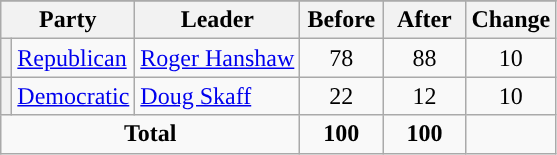<table class="wikitable" style="text-align:center;">
<tr>
</tr>
<tr>
<th colspan=2>Party</th>
<th>Leader</th>
<th style="width:3em">Before</th>
<th style="width:3em">After</th>
<th style="width:3em">Change</th>
</tr>
<tr>
<th style="background-color:"></th>
<td style="text-align:left;"><a href='#'>Republican</a></td>
<td style="text-align:left;"><a href='#'>Roger Hanshaw</a></td>
<td>78</td>
<td>88</td>
<td> 10</td>
</tr>
<tr>
<th style="background-color:"></th>
<td style="text-align:left;"><a href='#'>Democratic</a></td>
<td style="text-align:left;"><a href='#'>Doug Skaff</a></td>
<td>22</td>
<td>12</td>
<td> 10</td>
</tr>
<tr>
<td colspan=3><strong>Total</strong></td>
<td><strong>100</strong></td>
<td><strong>100</strong></td>
<td></td>
</tr>
</table>
